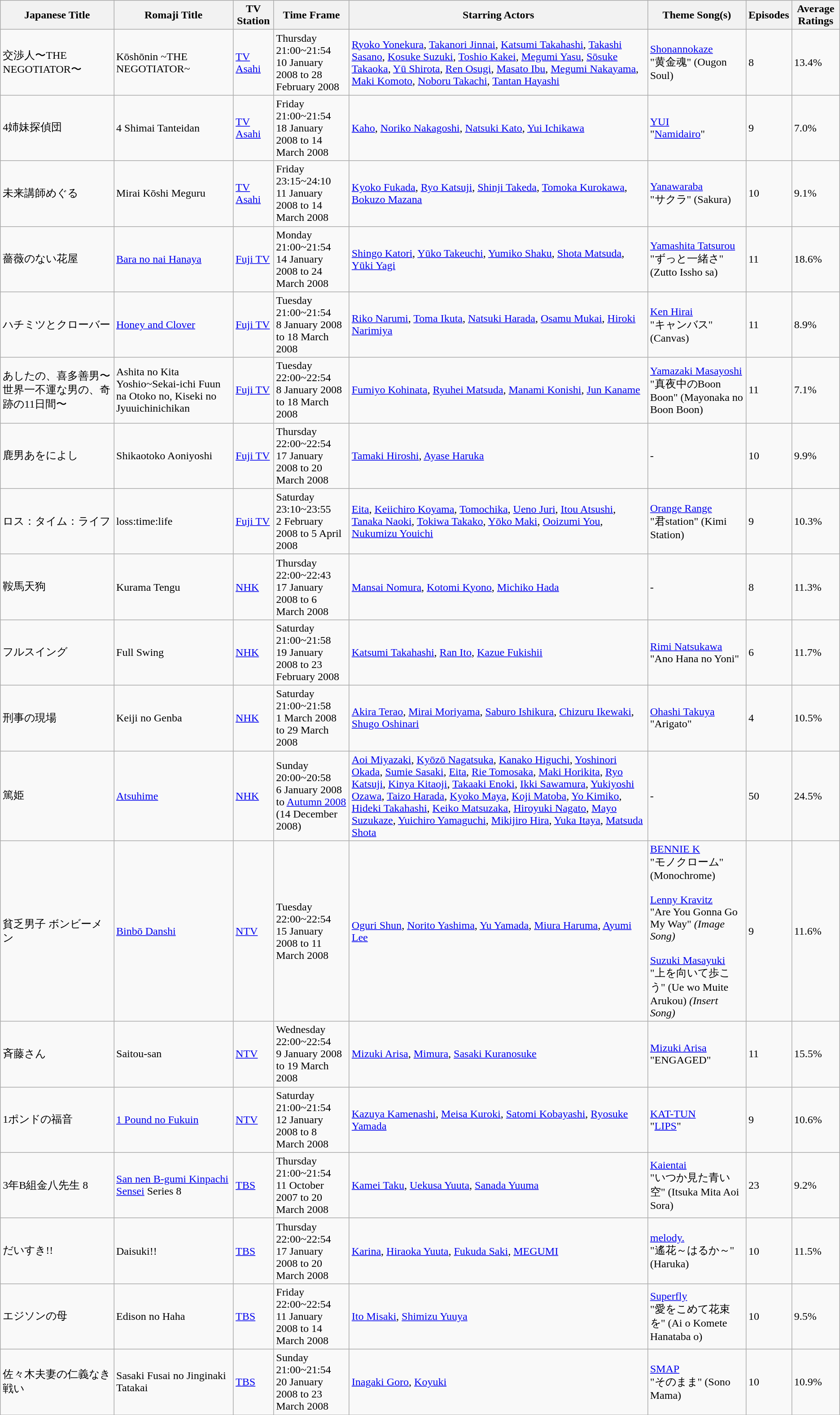<table class="wikitable">
<tr>
<th align="left">Japanese Title</th>
<th align="left">Romaji Title</th>
<th align="left">TV Station</th>
<th align="left">Time Frame</th>
<th align="left">Starring Actors</th>
<th align="left">Theme Song(s)</th>
<th align="left">Episodes</th>
<th align="left">Average Ratings</th>
</tr>
<tr>
<td align="left">交渉人〜THE NEGOTIATOR〜</td>
<td align="left">Kōshōnin ~THE NEGOTIATOR~</td>
<td align="left"><a href='#'>TV Asahi</a></td>
<td align="left">Thursday 21:00~21:54 <br> 10 January 2008 to 28 February 2008</td>
<td align="left"><a href='#'>Ryoko Yonekura</a>, <a href='#'>Takanori Jinnai</a>, <a href='#'>Katsumi Takahashi</a>, <a href='#'>Takashi Sasano</a>, <a href='#'>Kosuke Suzuki</a>, <a href='#'>Toshio Kakei</a>, <a href='#'>Megumi Yasu</a>, <a href='#'>Sōsuke Takaoka</a>, <a href='#'>Yū Shirota</a>, <a href='#'>Ren Osugi</a>, <a href='#'>Masato Ibu</a>, <a href='#'>Megumi Nakayama</a>, <a href='#'>Maki Komoto</a>, <a href='#'>Noboru Takachi</a>, <a href='#'>Tantan Hayashi</a></td>
<td align="left"><a href='#'>Shonannokaze</a><br>"黄金魂" (Ougon Soul)</td>
<td align="left">8</td>
<td align="left">13.4%</td>
</tr>
<tr>
<td align="left">4姉妹探偵団</td>
<td align="left">4 Shimai Tanteidan</td>
<td align="left"><a href='#'>TV Asahi</a></td>
<td align="left">Friday 21:00~21:54 <br> 18 January 2008 to 14 March 2008</td>
<td align="left"><a href='#'>Kaho</a>, <a href='#'>Noriko Nakagoshi</a>, <a href='#'>Natsuki Kato</a>, <a href='#'>Yui Ichikawa</a></td>
<td align="left"><a href='#'>YUI</a><br>"<a href='#'>Namidairo</a>"</td>
<td align="left">9</td>
<td align="left">7.0%</td>
</tr>
<tr>
<td align="left">未来講師めぐる</td>
<td align="left">Mirai Kōshi Meguru</td>
<td align="left"><a href='#'>TV Asahi</a></td>
<td align="left">Friday 23:15~24:10 <br> 11 January 2008 to 14 March 2008</td>
<td align="left"><a href='#'>Kyoko Fukada</a>, <a href='#'>Ryo Katsuji</a>, <a href='#'>Shinji Takeda</a>, <a href='#'>Tomoka Kurokawa</a>, <a href='#'>Bokuzo Mazana</a></td>
<td align="left"><a href='#'>Yanawaraba</a><br>"サクラ" (Sakura)</td>
<td align="left">10</td>
<td align="left">9.1%</td>
</tr>
<tr>
<td align="left">薔薇のない花屋</td>
<td align="left"><a href='#'>Bara no nai Hanaya</a></td>
<td align="left"><a href='#'>Fuji TV</a></td>
<td align="left">Monday 21:00~21:54 <br> 14 January 2008 to 24 March 2008</td>
<td align="left"><a href='#'>Shingo Katori</a>, <a href='#'>Yūko Takeuchi</a>, <a href='#'>Yumiko Shaku</a>, <a href='#'>Shota Matsuda</a>, <a href='#'>Yūki Yagi</a></td>
<td align="left"><a href='#'>Yamashita Tatsurou</a><br>"ずっと一緒さ" (Zutto Issho sa)</td>
<td align="left">11</td>
<td align="left">18.6%</td>
</tr>
<tr>
<td align="left">ハチミツとクローバー</td>
<td align="left"><a href='#'>Honey and Clover</a></td>
<td align="left"><a href='#'>Fuji TV</a></td>
<td align="left">Tuesday 21:00~21:54  <br> 8 January 2008 to 18 March 2008</td>
<td align="left"><a href='#'>Riko Narumi</a>, <a href='#'>Toma Ikuta</a>, <a href='#'>Natsuki Harada</a>, <a href='#'>Osamu Mukai</a>, <a href='#'>Hiroki Narimiya</a></td>
<td align="left"><a href='#'>Ken Hirai</a><br>"キャンバス" (Canvas)</td>
<td align="left">11</td>
<td align="left">8.9%</td>
</tr>
<tr>
<td align="left">あしたの、喜多善男〜世界一不運な男の、奇跡の11日間〜</td>
<td align="left">Ashita no Kita Yoshio~Sekai-ichi Fuun na Otoko no, Kiseki no Jyuuichinichikan</td>
<td align="left"><a href='#'>Fuji TV</a></td>
<td align="left">Tuesday 22:00~22:54 <br> 8 January 2008 to 18 March 2008</td>
<td align="left"><a href='#'>Fumiyo Kohinata</a>, <a href='#'>Ryuhei Matsuda</a>, <a href='#'>Manami Konishi</a>, <a href='#'>Jun Kaname</a></td>
<td align="left"><a href='#'>Yamazaki Masayoshi</a><br>"真夜中のBoon Boon" (Mayonaka no Boon Boon)</td>
<td align="left">11</td>
<td align="left">7.1%</td>
</tr>
<tr>
<td align="left">鹿男あをによし</td>
<td align="left">Shikaotoko Aoniyoshi</td>
<td align="left"><a href='#'>Fuji TV</a></td>
<td align="left">Thursday 22:00~22:54 <br> 17 January 2008 to 20 March 2008</td>
<td align="left"><a href='#'>Tamaki Hiroshi</a>, <a href='#'>Ayase Haruka</a></td>
<td align="left">-</td>
<td align="left">10</td>
<td align="left">9.9%</td>
</tr>
<tr>
<td align="left">ロス：タイム：ライフ</td>
<td align="left">loss:time:life</td>
<td align="left"><a href='#'>Fuji TV</a></td>
<td align="left">Saturday 23:10~23:55 <br> 2 February 2008 to 5 April 2008</td>
<td align="left"><a href='#'>Eita</a>, <a href='#'>Keiichiro Koyama</a>, <a href='#'>Tomochika</a>, <a href='#'>Ueno Juri</a>, <a href='#'>Itou Atsushi</a>, <a href='#'>Tanaka Naoki</a>, <a href='#'>Tokiwa Takako</a>, <a href='#'>Yōko Maki</a>, <a href='#'>Ooizumi You</a>, <a href='#'>Nukumizu Youichi</a></td>
<td align="left"><a href='#'>Orange Range</a><br>"君station" (Kimi Station)</td>
<td align="left">9</td>
<td align="left">10.3%</td>
</tr>
<tr>
<td align="left">鞍馬天狗</td>
<td align="left">Kurama Tengu</td>
<td align="left"><a href='#'>NHK</a></td>
<td align="left">Thursday 22:00~22:43 <br> 17 January 2008 to 6 March 2008</td>
<td align="left"><a href='#'>Mansai Nomura</a>, <a href='#'>Kotomi Kyono</a>, <a href='#'>Michiko Hada</a></td>
<td align="left">-</td>
<td align="left">8</td>
<td align="left">11.3%</td>
</tr>
<tr>
<td align="left">フルスイング</td>
<td align="left">Full Swing</td>
<td align="left"><a href='#'>NHK</a></td>
<td align="left">Saturday 21:00~21:58 <br> 19 January 2008 to 23 February 2008</td>
<td align="left"><a href='#'>Katsumi Takahashi</a>, <a href='#'>Ran Ito</a>, <a href='#'>Kazue Fukishii</a></td>
<td align="left"><a href='#'>Rimi Natsukawa</a><br>"Ano Hana no Yoni"</td>
<td align="left">6</td>
<td align="left">11.7%</td>
</tr>
<tr>
<td align="left">刑事の現場</td>
<td align="left">Keiji no Genba</td>
<td align="left"><a href='#'>NHK</a></td>
<td align="left">Saturday 21:00~21:58 <br> 1 March 2008 to 29 March 2008</td>
<td align="left"><a href='#'>Akira Terao</a>, <a href='#'>Mirai Moriyama</a>, <a href='#'>Saburo Ishikura</a>, <a href='#'>Chizuru Ikewaki</a>, <a href='#'>Shugo Oshinari</a></td>
<td align="left"><a href='#'>Ohashi Takuya</a><br>"Arigato"</td>
<td align="left">4</td>
<td align="left">10.5%</td>
</tr>
<tr>
<td align="left">篤姫</td>
<td align="left"><a href='#'>Atsuhime</a></td>
<td align="left"><a href='#'>NHK</a></td>
<td align="left">Sunday 20:00~20:58 <br> 6 January 2008 to <a href='#'>Autumn 2008</a><br>(14 December 2008)</td>
<td align="left"><a href='#'>Aoi Miyazaki</a>, <a href='#'>Kyōzō Nagatsuka</a>, <a href='#'>Kanako Higuchi</a>, <a href='#'>Yoshinori Okada</a>, <a href='#'>Sumie Sasaki</a>, <a href='#'>Eita</a>, <a href='#'>Rie Tomosaka</a>, <a href='#'>Maki Horikita</a>, <a href='#'>Ryo Katsuji</a>, <a href='#'>Kinya Kitaoji</a>, <a href='#'>Takaaki Enoki</a>, <a href='#'>Ikki Sawamura</a>, <a href='#'>Yukiyoshi Ozawa</a>, <a href='#'>Taizo Harada</a>, <a href='#'>Kyoko Maya</a>, <a href='#'>Koji Matoba</a>, <a href='#'>Yo Kimiko</a>, <a href='#'>Hideki Takahashi</a>, <a href='#'>Keiko Matsuzaka</a>, <a href='#'>Hiroyuki Nagato</a>, <a href='#'>Mayo Suzukaze</a>, <a href='#'>Yuichiro Yamaguchi</a>, <a href='#'>Mikijiro Hira</a>, <a href='#'>Yuka Itaya</a>, <a href='#'>Matsuda Shota</a></td>
<td align="left">-</td>
<td align="left">50</td>
<td align="left">24.5%</td>
</tr>
<tr>
<td align="left">貧乏男子 ボンビーメン</td>
<td align="left"><a href='#'>Binbō Danshi</a></td>
<td align="left"><a href='#'>NTV</a></td>
<td align="left">Tuesday 22:00~22:54 <br> 15 January 2008 to 11 March 2008</td>
<td align="left"><a href='#'>Oguri Shun</a>, <a href='#'>Norito Yashima</a>, <a href='#'>Yu Yamada</a>, <a href='#'>Miura Haruma</a>, <a href='#'>Ayumi Lee</a></td>
<td align="left"><a href='#'>BENNIE K</a><br>"モノクローム" (Monochrome)<br><br><a href='#'>Lenny Kravitz</a><br>"Are You Gonna Go My Way" <em>(Image Song)</em><br><br><a href='#'>Suzuki Masayuki</a><br>"上を向いて歩こう" (Ue wo Muite Arukou) <em>(Insert Song)</em></td>
<td align="left">9</td>
<td align="left">11.6%</td>
</tr>
<tr>
<td align="left">斉藤さん</td>
<td align="left">Saitou-san</td>
<td align="left"><a href='#'>NTV</a></td>
<td align="left">Wednesday 22:00~22:54 <br> 9 January 2008 to 19 March 2008</td>
<td align="left"><a href='#'>Mizuki Arisa</a>, <a href='#'>Mimura</a>, <a href='#'>Sasaki Kuranosuke</a></td>
<td align="left"><a href='#'>Mizuki Arisa</a><br>"ENGAGED"</td>
<td align="left">11</td>
<td align="left">15.5%</td>
</tr>
<tr>
<td align="left">1ポンドの福音</td>
<td align="left"><a href='#'>1 Pound no Fukuin</a></td>
<td align="left"><a href='#'>NTV</a></td>
<td align="left">Saturday 21:00~21:54 <br> 12 January 2008 to 8 March 2008</td>
<td align="left"><a href='#'>Kazuya Kamenashi</a>, <a href='#'>Meisa Kuroki</a>, <a href='#'>Satomi Kobayashi</a>, <a href='#'>Ryosuke Yamada</a></td>
<td align="left"><a href='#'>KAT-TUN</a><br>"<a href='#'>LIPS</a>"</td>
<td align="left">9</td>
<td align="left">10.6%</td>
</tr>
<tr>
<td align="left">3年B組金八先生 8</td>
<td align="left"><a href='#'>San nen B-gumi Kinpachi Sensei</a> Series 8</td>
<td align="left"><a href='#'>TBS</a></td>
<td align="left">Thursday 21:00~21:54 <br> 11 October 2007 to 20 March 2008</td>
<td align="left"><a href='#'>Kamei Taku</a>, <a href='#'>Uekusa Yuuta</a>, <a href='#'>Sanada Yuuma</a></td>
<td align="left"><a href='#'>Kaientai</a><br>"いつか見た青い空" (Itsuka Mita Aoi Sora)</td>
<td align="left">23</td>
<td align="left">9.2%</td>
</tr>
<tr>
<td align="left">だいすき!!</td>
<td align="left">Daisuki!!</td>
<td align="left"><a href='#'>TBS</a></td>
<td align="left">Thursday 22:00~22:54 <br> 17 January 2008 to 20 March 2008</td>
<td align="left"><a href='#'>Karina</a>, <a href='#'>Hiraoka Yuuta</a>, <a href='#'>Fukuda Saki</a>, <a href='#'>MEGUMI</a></td>
<td align="left"><a href='#'>melody.</a><br>"遙花～はるか～" (Haruka)</td>
<td align="left">10</td>
<td align="left">11.5%</td>
</tr>
<tr>
<td align="left">エジソンの母</td>
<td align="left">Edison no Haha</td>
<td align="left"><a href='#'>TBS</a></td>
<td align="left">Friday 22:00~22:54 <br> 11 January 2008 to 14 March 2008</td>
<td align="left"><a href='#'>Ito Misaki</a>, <a href='#'>Shimizu Yuuya</a></td>
<td align="left"><a href='#'>Superfly</a><br>"愛をこめて花束を" (Ai o Komete Hanataba o)</td>
<td align="left">10</td>
<td align="left">9.5%</td>
</tr>
<tr>
<td align="left">佐々木夫妻の仁義なき戦い</td>
<td align="left">Sasaki Fusai no Jinginaki Tatakai</td>
<td align="left"><a href='#'>TBS</a></td>
<td align="left">Sunday 21:00~21:54 <br> 20 January 2008 to 23 March 2008</td>
<td align="left"><a href='#'>Inagaki Goro</a>, <a href='#'>Koyuki</a></td>
<td align="left"><a href='#'>SMAP</a><br>"そのまま" (Sono Mama)</td>
<td align="left">10</td>
<td align="left">10.9%</td>
</tr>
<tr>
</tr>
</table>
